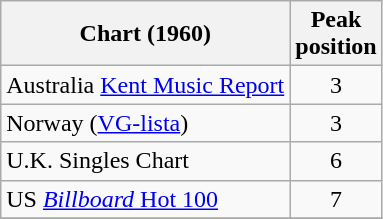<table class="wikitable">
<tr>
<th>Chart (1960)</th>
<th>Peak<br>position</th>
</tr>
<tr>
<td>Australia <a href='#'>Kent Music Report</a></td>
<td align="center">3</td>
</tr>
<tr>
<td>Norway (<a href='#'>VG-lista</a>)</td>
<td align="center">3</td>
</tr>
<tr>
<td align="left">U.K. Singles Chart</td>
<td align="center">6</td>
</tr>
<tr>
<td>US <a href='#'><em>Billboard</em> Hot 100</a></td>
<td align="center">7</td>
</tr>
<tr>
</tr>
</table>
